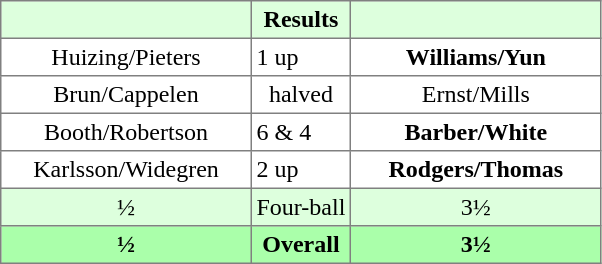<table border="1" cellpadding="3" style="border-collapse:collapse; text-align:center;">
<tr style="background:#ddffdd;">
<th width=160></th>
<th>Results</th>
<th width=160></th>
</tr>
<tr>
<td>Huizing/Pieters</td>
<td align=left> 1 up</td>
<td><strong>Williams/Yun</strong></td>
</tr>
<tr>
<td>Brun/Cappelen</td>
<td>halved</td>
<td>Ernst/Mills</td>
</tr>
<tr>
<td>Booth/Robertson</td>
<td align=left> 6 & 4</td>
<td><strong>Barber/White</strong></td>
</tr>
<tr>
<td>Karlsson/Widegren</td>
<td align=left> 2 up</td>
<td><strong>Rodgers/Thomas</strong></td>
</tr>
<tr style="background:#ddffdd;">
<td>½</td>
<td>Four-ball</td>
<td>3½</td>
</tr>
<tr style="background:#aaffaa;">
<th>½</th>
<th>Overall</th>
<th>3½</th>
</tr>
</table>
